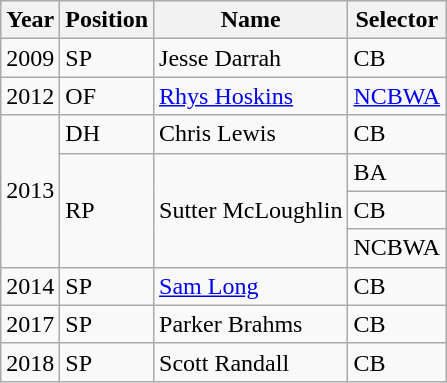<table class="wikitable">
<tr>
<th>Year</th>
<th>Position</th>
<th>Name</th>
<th>Selector</th>
</tr>
<tr>
<td>2009</td>
<td>SP</td>
<td>Jesse Darrah</td>
<td>CB</td>
</tr>
<tr>
<td>2012</td>
<td>OF</td>
<td><a href='#'>Rhys Hoskins</a></td>
<td><a href='#'>NCBWA</a></td>
</tr>
<tr>
<td rowspan="4">2013</td>
<td>DH</td>
<td>Chris Lewis</td>
<td>CB</td>
</tr>
<tr>
<td rowspan="3">RP</td>
<td rowspan="3">Sutter McLoughlin</td>
<td>BA</td>
</tr>
<tr>
<td>CB</td>
</tr>
<tr>
<td>NCBWA</td>
</tr>
<tr>
<td>2014</td>
<td>SP</td>
<td><a href='#'>Sam Long</a></td>
<td>CB</td>
</tr>
<tr>
<td>2017</td>
<td>SP</td>
<td>Parker Brahms</td>
<td>CB</td>
</tr>
<tr>
<td>2018</td>
<td>SP</td>
<td>Scott Randall</td>
<td>CB</td>
</tr>
</table>
